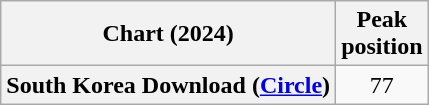<table class="wikitable sortable plainrowheaders" style="text-align:center">
<tr>
<th scope="col">Chart (2024)</th>
<th scope="col">Peak<br>position</th>
</tr>
<tr>
<th scope="row">South Korea Download (<a href='#'>Circle</a>)</th>
<td>77</td>
</tr>
</table>
